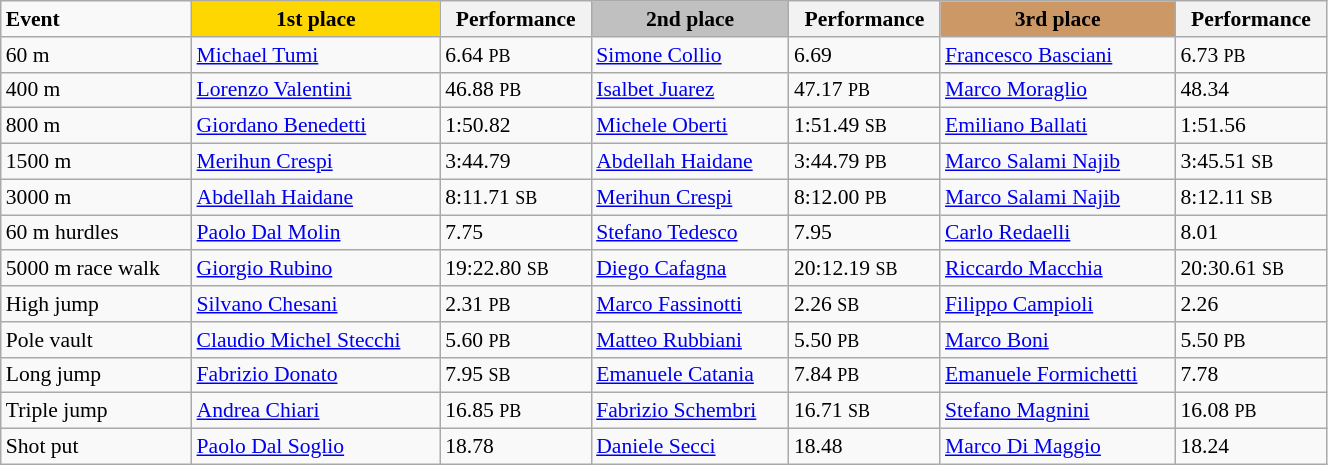<table class="wikitable" width=70% style="font-size:90%; text-align:left;">
<tr>
<td><strong>Event</strong></td>
<th style="background-color:gold;"> <strong>1st place</strong></th>
<th>Performance</th>
<th style="background-color:silver;"> <strong>2nd place</strong></th>
<th>Performance</th>
<th style="background-color:#CC9966;"> <strong>3rd place</strong></th>
<th>Performance</th>
</tr>
<tr>
<td>60 m</td>
<td><a href='#'>Michael Tumi</a></td>
<td>6.64 <small> PB</small></td>
<td><a href='#'>Simone Collio</a></td>
<td>6.69</td>
<td><a href='#'>Francesco Basciani</a></td>
<td>6.73 <small> PB</small></td>
</tr>
<tr>
<td>400 m</td>
<td><a href='#'>Lorenzo Valentini</a></td>
<td>46.88 <small> PB</small></td>
<td><a href='#'>Isalbet Juarez</a></td>
<td>47.17 <small> PB</small></td>
<td><a href='#'>Marco Moraglio</a></td>
<td>48.34</td>
</tr>
<tr>
<td>800 m</td>
<td><a href='#'>Giordano Benedetti</a></td>
<td>1:50.82</td>
<td><a href='#'>Michele Oberti</a></td>
<td>1:51.49 <small> SB</small></td>
<td><a href='#'>Emiliano Ballati</a></td>
<td>1:51.56</td>
</tr>
<tr>
<td>1500 m</td>
<td><a href='#'>Merihun Crespi</a></td>
<td>3:44.79</td>
<td><a href='#'>Abdellah Haidane</a></td>
<td>3:44.79 <small> PB</small></td>
<td><a href='#'>Marco Salami Najib</a></td>
<td>3:45.51 <small> SB</small></td>
</tr>
<tr>
<td>3000 m</td>
<td><a href='#'>Abdellah Haidane</a></td>
<td>8:11.71 <small> SB</small></td>
<td><a href='#'>Merihun Crespi</a></td>
<td>8:12.00 <small> PB</small></td>
<td><a href='#'>Marco Salami Najib</a></td>
<td>8:12.11 <small> SB</small></td>
</tr>
<tr>
<td>60 m hurdles</td>
<td><a href='#'>Paolo Dal Molin</a></td>
<td>7.75</td>
<td><a href='#'>Stefano Tedesco</a></td>
<td>7.95</td>
<td><a href='#'>Carlo Redaelli</a></td>
<td>8.01</td>
</tr>
<tr>
<td>5000 m race walk</td>
<td><a href='#'>Giorgio Rubino</a></td>
<td>19:22.80 <small> SB</small></td>
<td><a href='#'>Diego Cafagna</a></td>
<td>20:12.19 <small> SB</small></td>
<td><a href='#'>Riccardo Macchia</a></td>
<td>20:30.61 <small> SB</small></td>
</tr>
<tr>
<td>High jump</td>
<td><a href='#'>Silvano Chesani</a></td>
<td>2.31 <small> PB</small></td>
<td><a href='#'>Marco Fassinotti</a></td>
<td>2.26 <small> SB</small></td>
<td><a href='#'>Filippo Campioli</a></td>
<td>2.26</td>
</tr>
<tr>
<td>Pole vault</td>
<td><a href='#'>Claudio Michel Stecchi</a></td>
<td>5.60 <small> PB</small></td>
<td><a href='#'>Matteo Rubbiani</a></td>
<td>5.50 <small> PB</small></td>
<td><a href='#'>Marco Boni</a></td>
<td>5.50 <small> PB</small></td>
</tr>
<tr>
<td>Long jump</td>
<td><a href='#'>Fabrizio Donato</a></td>
<td>7.95 <small> SB</small></td>
<td><a href='#'>Emanuele Catania</a></td>
<td>7.84 <small> PB</small></td>
<td><a href='#'>Emanuele Formichetti</a></td>
<td>7.78</td>
</tr>
<tr>
<td>Triple jump</td>
<td><a href='#'>Andrea Chiari</a></td>
<td>16.85 <small> PB</small></td>
<td><a href='#'>Fabrizio Schembri</a></td>
<td>16.71 <small> SB</small></td>
<td><a href='#'>Stefano Magnini</a></td>
<td>16.08 <small> PB</small></td>
</tr>
<tr>
<td>Shot put</td>
<td><a href='#'>Paolo Dal Soglio</a></td>
<td>18.78</td>
<td><a href='#'>Daniele Secci</a></td>
<td>18.48</td>
<td><a href='#'>Marco Di Maggio</a></td>
<td>18.24</td>
</tr>
</table>
